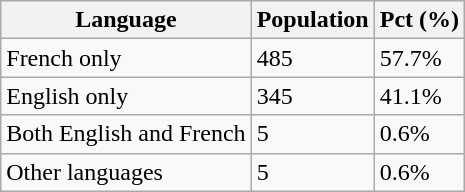<table class="wikitable">
<tr>
<th>Language</th>
<th>Population</th>
<th>Pct (%)</th>
</tr>
<tr>
<td>French only</td>
<td>485</td>
<td>57.7%</td>
</tr>
<tr>
<td>English only</td>
<td>345</td>
<td>41.1%</td>
</tr>
<tr>
<td>Both English and French</td>
<td>5</td>
<td>0.6%</td>
</tr>
<tr>
<td>Other languages</td>
<td>5</td>
<td>0.6%</td>
</tr>
</table>
